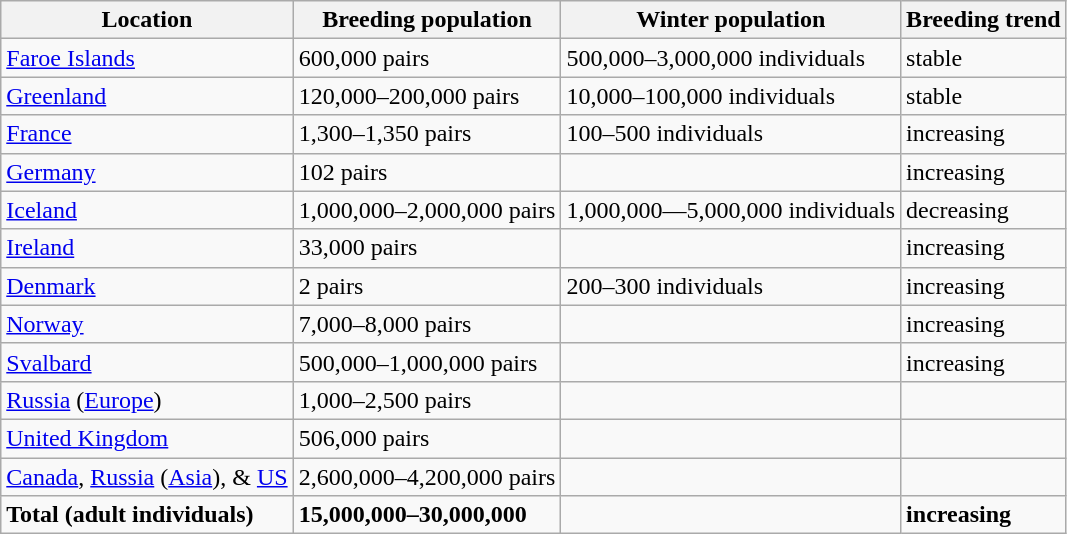<table class="wikitable sortable">
<tr>
<th>Location</th>
<th>Breeding population</th>
<th>Winter population</th>
<th>Breeding trend</th>
</tr>
<tr>
<td><a href='#'>Faroe Islands</a></td>
<td>600,000 pairs</td>
<td>500,000–3,000,000 individuals</td>
<td>stable</td>
</tr>
<tr>
<td><a href='#'>Greenland</a></td>
<td>120,000–200,000 pairs</td>
<td>10,000–100,000 individuals</td>
<td>stable</td>
</tr>
<tr>
<td><a href='#'>France</a></td>
<td>1,300–1,350 pairs</td>
<td>100–500 individuals</td>
<td>increasing</td>
</tr>
<tr>
<td><a href='#'>Germany</a></td>
<td>102 pairs</td>
<td></td>
<td>increasing</td>
</tr>
<tr>
<td><a href='#'>Iceland</a></td>
<td>1,000,000–2,000,000 pairs</td>
<td>1,000,000—5,000,000 individuals</td>
<td>decreasing</td>
</tr>
<tr>
<td><a href='#'>Ireland</a></td>
<td>33,000 pairs</td>
<td></td>
<td>increasing</td>
</tr>
<tr>
<td><a href='#'>Denmark</a></td>
<td>2 pairs</td>
<td>200–300 individuals</td>
<td>increasing</td>
</tr>
<tr>
<td><a href='#'>Norway</a></td>
<td>7,000–8,000 pairs</td>
<td></td>
<td>increasing</td>
</tr>
<tr>
<td><a href='#'>Svalbard</a></td>
<td>500,000–1,000,000 pairs</td>
<td></td>
<td>increasing</td>
</tr>
<tr>
<td><a href='#'>Russia</a> (<a href='#'>Europe</a>)</td>
<td>1,000–2,500 pairs</td>
<td></td>
<td></td>
</tr>
<tr>
<td><a href='#'>United Kingdom</a></td>
<td>506,000 pairs</td>
<td></td>
<td></td>
</tr>
<tr>
<td><a href='#'>Canada</a>, <a href='#'>Russia</a> (<a href='#'>Asia</a>), & <a href='#'>US</a></td>
<td>2,600,000–4,200,000 pairs</td>
<td></td>
<td></td>
</tr>
<tr>
<td><strong>Total (adult individuals)</strong></td>
<td><strong>15,000,000–30,000,000</strong></td>
<td></td>
<td><strong>increasing</strong></td>
</tr>
</table>
